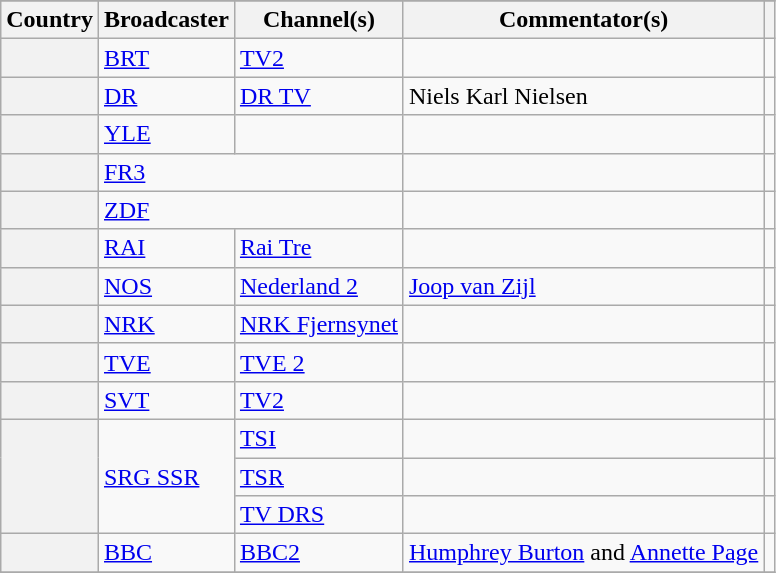<table class="wikitable plainrowheaders">
<tr>
</tr>
<tr>
<th scope="col">Country</th>
<th scope="col">Broadcaster</th>
<th scope="col">Channel(s)</th>
<th scope="col">Commentator(s)</th>
<th scope="col"></th>
</tr>
<tr>
<th scope="row"></th>
<td><a href='#'>BRT</a></td>
<td><a href='#'>TV2</a></td>
<td></td>
<td style="text-align:center"></td>
</tr>
<tr>
<th scope="row"></th>
<td><a href='#'>DR</a></td>
<td><a href='#'>DR TV</a></td>
<td>Niels Karl Nielsen</td>
<td style="text-align:center"></td>
</tr>
<tr>
<th scope="row"></th>
<td><a href='#'>YLE</a></td>
<td></td>
<td></td>
<td style="text-align:center"></td>
</tr>
<tr>
<th scope="row"></th>
<td colspan="2"><a href='#'>FR3</a></td>
<td></td>
<td style="text-align:center"></td>
</tr>
<tr>
<th scope="row"></th>
<td colspan="2"><a href='#'>ZDF</a></td>
<td></td>
<td style="text-align:center"></td>
</tr>
<tr>
<th scope="row"></th>
<td><a href='#'>RAI</a></td>
<td><a href='#'>Rai Tre</a></td>
<td></td>
<td style="text-align:center"></td>
</tr>
<tr>
<th scope="row"></th>
<td><a href='#'>NOS</a></td>
<td><a href='#'>Nederland 2</a></td>
<td><a href='#'>Joop van Zijl</a></td>
<td style="text-align:center"></td>
</tr>
<tr>
<th scope="row"></th>
<td><a href='#'>NRK</a></td>
<td><a href='#'>NRK Fjernsynet</a></td>
<td></td>
<td style="text-align:center"></td>
</tr>
<tr>
<th scope="row"></th>
<td><a href='#'>TVE</a></td>
<td><a href='#'>TVE 2</a></td>
<td></td>
<td style="text-align:center"></td>
</tr>
<tr>
<th scope="row"></th>
<td><a href='#'>SVT</a></td>
<td><a href='#'>TV2</a></td>
<td></td>
<td style="text-align:center"></td>
</tr>
<tr>
<th scope="rowgroup" rowspan="3"></th>
<td rowspan="3"><a href='#'>SRG SSR</a></td>
<td><a href='#'>TSI</a></td>
<td></td>
<td style="text-align:center"></td>
</tr>
<tr>
<td><a href='#'>TSR</a></td>
<td></td>
<td style="text-align:center"></td>
</tr>
<tr>
<td><a href='#'>TV DRS</a></td>
<td></td>
<td style="text-align:center"></td>
</tr>
<tr>
<th scope="row"></th>
<td><a href='#'>BBC</a></td>
<td><a href='#'>BBC2</a></td>
<td><a href='#'>Humphrey Burton</a> and <a href='#'>Annette Page</a></td>
<td style="text-align:center"></td>
</tr>
<tr>
</tr>
</table>
